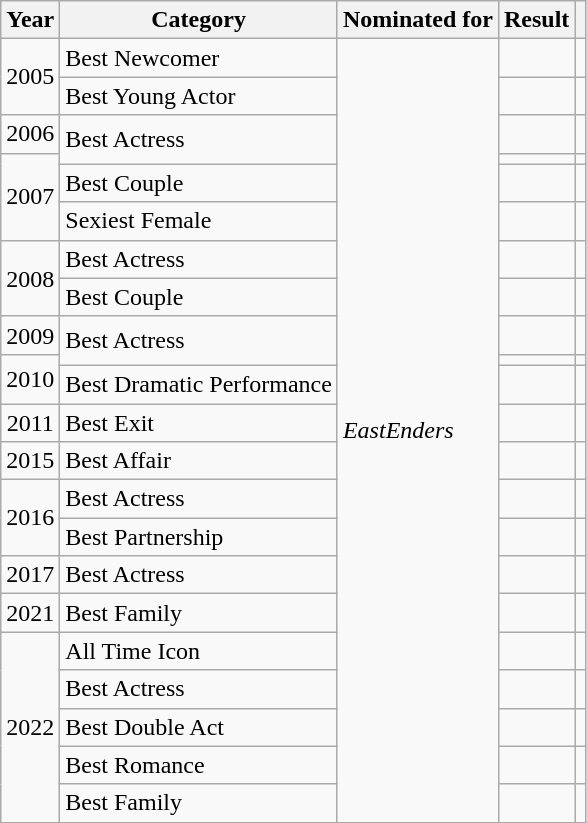<table class="wikitable plainrowheaders">
<tr>
<th scope="col">Year</th>
<th scope="col">Category</th>
<th scope="col">Nominated for</th>
<th scope="col">Result</th>
<th scope="col"></th>
</tr>
<tr>
<td align="center" rowspan="2">2005</td>
<td>Best Newcomer</td>
<td rowspan="22"><em>EastEnders</em></td>
<td></td>
<td align="center"></td>
</tr>
<tr>
<td>Best Young Actor</td>
<td></td>
<td align="center"></td>
</tr>
<tr>
<td align="center">2006</td>
<td rowspan="2">Best Actress</td>
<td></td>
<td align="center"></td>
</tr>
<tr>
<td align="center" rowspan="3">2007</td>
<td></td>
<td align="center"></td>
</tr>
<tr>
<td>Best Couple </td>
<td></td>
<td align="center"></td>
</tr>
<tr>
<td>Sexiest Female</td>
<td></td>
<td align="center"></td>
</tr>
<tr>
<td align="center" rowspan="2">2008</td>
<td>Best Actress</td>
<td></td>
<td align="center"></td>
</tr>
<tr>
<td>Best Couple </td>
<td></td>
<td align="center"></td>
</tr>
<tr>
<td align="center">2009</td>
<td rowspan="2">Best Actress</td>
<td></td>
<td align="center"></td>
</tr>
<tr>
<td align="center" rowspan="2">2010</td>
<td></td>
<td align="center"></td>
</tr>
<tr>
<td>Best Dramatic Performance</td>
<td></td>
<td align="center"></td>
</tr>
<tr>
<td align="center">2011</td>
<td>Best Exit</td>
<td></td>
<td align="center"></td>
</tr>
<tr>
<td align="center">2015</td>
<td>Best Affair </td>
<td></td>
<td align="center"></td>
</tr>
<tr>
<td align="center" rowspan="2">2016</td>
<td>Best Actress</td>
<td></td>
<td align="center"></td>
</tr>
<tr>
<td>Best Partnership </td>
<td></td>
<td align="center"></td>
</tr>
<tr>
<td align="centre">2017</td>
<td>Best Actress</td>
<td></td>
<td align="center"></td>
</tr>
<tr>
<td align="center">2021</td>
<td>Best Family</td>
<td></td>
<td align="center"></td>
</tr>
<tr>
<td align="center" rowspan = "5">2022</td>
<td>All Time Icon</td>
<td></td>
<td align="center"></td>
</tr>
<tr>
<td>Best Actress</td>
<td></td>
<td align="center"></td>
</tr>
<tr>
<td>Best Double Act  </td>
<td></td>
<td align="center"></td>
</tr>
<tr>
<td>Best Romance </td>
<td></td>
<td align="center"></td>
</tr>
<tr>
<td>Best Family</td>
<td></td>
<td align="center"></td>
</tr>
</table>
